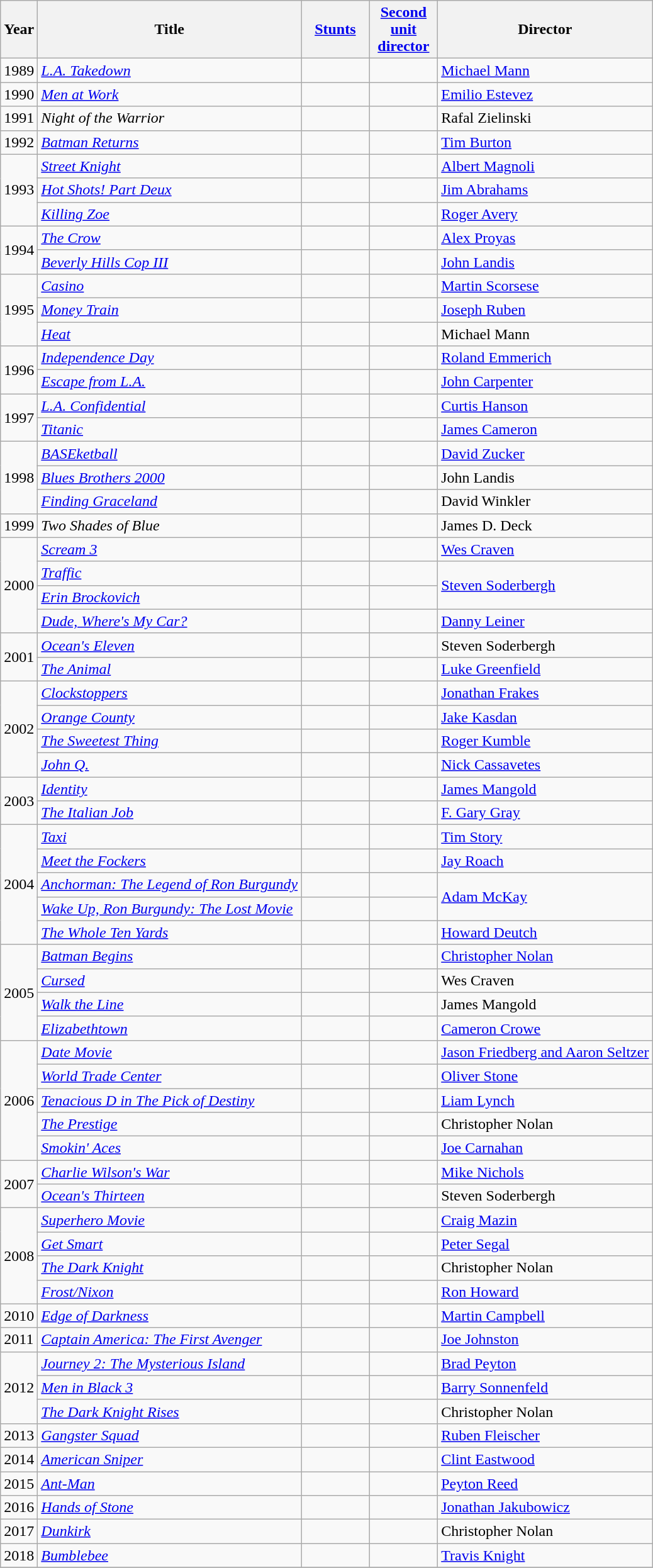<table class="wikitable sortable" border="1">
<tr>
<th>Year</th>
<th>Title</th>
<th width="65"><a href='#'>Stunts</a></th>
<th width="65"><a href='#'>Second unit director</a></th>
<th>Director</th>
</tr>
<tr>
<td>1989</td>
<td><em><a href='#'>L.A. Takedown</a></em></td>
<td></td>
<td></td>
<td><a href='#'>Michael Mann</a></td>
</tr>
<tr>
<td>1990</td>
<td><em><a href='#'>Men at Work</a></em></td>
<td></td>
<td></td>
<td><a href='#'>Emilio Estevez</a></td>
</tr>
<tr>
<td>1991</td>
<td><em>Night of the Warrior</em></td>
<td></td>
<td></td>
<td>Rafal Zielinski</td>
</tr>
<tr>
<td>1992</td>
<td><em><a href='#'>Batman Returns</a></em></td>
<td></td>
<td></td>
<td><a href='#'>Tim Burton</a></td>
</tr>
<tr>
<td rowspan="3">1993</td>
<td><em><a href='#'>Street Knight</a></em></td>
<td></td>
<td></td>
<td><a href='#'>Albert Magnoli</a></td>
</tr>
<tr>
<td><em><a href='#'>Hot Shots! Part Deux</a></em></td>
<td></td>
<td></td>
<td><a href='#'>Jim Abrahams</a></td>
</tr>
<tr>
<td><em><a href='#'>Killing Zoe</a></em></td>
<td></td>
<td></td>
<td><a href='#'>Roger Avery</a></td>
</tr>
<tr>
<td rowspan="2">1994</td>
<td><em><a href='#'>The Crow</a></em></td>
<td></td>
<td></td>
<td><a href='#'>Alex Proyas</a></td>
</tr>
<tr>
<td><em><a href='#'>Beverly Hills Cop III</a></em></td>
<td></td>
<td></td>
<td><a href='#'>John Landis</a></td>
</tr>
<tr>
<td rowspan="3">1995</td>
<td><em><a href='#'>Casino</a></em></td>
<td></td>
<td></td>
<td><a href='#'>Martin Scorsese</a></td>
</tr>
<tr>
<td><em><a href='#'>Money Train</a></em></td>
<td></td>
<td></td>
<td><a href='#'>Joseph Ruben</a></td>
</tr>
<tr>
<td><em><a href='#'>Heat</a></em></td>
<td></td>
<td></td>
<td>Michael Mann</td>
</tr>
<tr>
<td rowspan="2">1996</td>
<td><em><a href='#'>Independence Day</a></em></td>
<td></td>
<td></td>
<td><a href='#'>Roland Emmerich</a></td>
</tr>
<tr>
<td><em><a href='#'>Escape from L.A.</a></em></td>
<td></td>
<td></td>
<td><a href='#'>John Carpenter</a></td>
</tr>
<tr>
<td rowspan="2">1997</td>
<td><em><a href='#'>L.A. Confidential</a></em></td>
<td></td>
<td></td>
<td><a href='#'>Curtis Hanson</a></td>
</tr>
<tr>
<td><em><a href='#'>Titanic</a></em></td>
<td></td>
<td></td>
<td><a href='#'>James Cameron</a></td>
</tr>
<tr>
<td rowspan="3">1998</td>
<td><em><a href='#'>BASEketball</a></em></td>
<td></td>
<td></td>
<td><a href='#'>David Zucker</a></td>
</tr>
<tr>
<td><em><a href='#'>Blues Brothers 2000</a></em></td>
<td></td>
<td></td>
<td>John Landis</td>
</tr>
<tr>
<td><em><a href='#'>Finding Graceland</a></em></td>
<td></td>
<td></td>
<td>David Winkler</td>
</tr>
<tr>
<td>1999</td>
<td><em>Two Shades of Blue</em></td>
<td></td>
<td></td>
<td>James D. Deck</td>
</tr>
<tr>
<td rowspan="4">2000</td>
<td><em><a href='#'>Scream 3</a></em></td>
<td></td>
<td></td>
<td><a href='#'>Wes Craven</a></td>
</tr>
<tr>
<td><em><a href='#'>Traffic</a></em></td>
<td></td>
<td></td>
<td rowspan="2"><a href='#'>Steven Soderbergh</a></td>
</tr>
<tr>
<td><em><a href='#'>Erin Brockovich</a></em></td>
<td></td>
<td></td>
</tr>
<tr>
<td><em><a href='#'>Dude, Where's My Car?</a></em></td>
<td></td>
<td></td>
<td><a href='#'>Danny Leiner</a></td>
</tr>
<tr>
<td rowspan="2">2001</td>
<td><em><a href='#'>Ocean's Eleven</a></em></td>
<td></td>
<td></td>
<td>Steven Soderbergh</td>
</tr>
<tr>
<td><em><a href='#'>The Animal</a></em></td>
<td></td>
<td></td>
<td><a href='#'>Luke Greenfield</a></td>
</tr>
<tr>
<td rowspan="4">2002</td>
<td><em><a href='#'>Clockstoppers</a></em></td>
<td></td>
<td></td>
<td><a href='#'>Jonathan Frakes</a></td>
</tr>
<tr>
<td><em><a href='#'>Orange County</a></em></td>
<td></td>
<td></td>
<td><a href='#'>Jake Kasdan</a></td>
</tr>
<tr>
<td><em><a href='#'>The Sweetest Thing</a></em></td>
<td></td>
<td></td>
<td><a href='#'>Roger Kumble</a></td>
</tr>
<tr>
<td><em><a href='#'>John Q.</a></em></td>
<td></td>
<td></td>
<td><a href='#'>Nick Cassavetes</a></td>
</tr>
<tr>
<td rowspan="2">2003</td>
<td><em><a href='#'>Identity</a></em></td>
<td></td>
<td></td>
<td><a href='#'>James Mangold</a></td>
</tr>
<tr>
<td><em><a href='#'>The Italian Job</a></em></td>
<td></td>
<td></td>
<td><a href='#'>F. Gary Gray</a></td>
</tr>
<tr>
<td rowspan="5">2004</td>
<td><em><a href='#'>Taxi</a></em></td>
<td></td>
<td></td>
<td><a href='#'>Tim Story</a></td>
</tr>
<tr>
<td><em><a href='#'>Meet the Fockers</a></em></td>
<td></td>
<td></td>
<td><a href='#'>Jay Roach</a></td>
</tr>
<tr>
<td><em><a href='#'>Anchorman: The Legend of Ron Burgundy</a></em></td>
<td></td>
<td></td>
<td rowspan="2"><a href='#'>Adam McKay</a></td>
</tr>
<tr>
<td><em><a href='#'>Wake Up, Ron Burgundy: The Lost Movie</a></em></td>
<td></td>
<td></td>
</tr>
<tr>
<td><em><a href='#'>The Whole Ten Yards</a></em></td>
<td></td>
<td></td>
<td><a href='#'>Howard Deutch</a></td>
</tr>
<tr>
<td rowspan="4">2005</td>
<td><em><a href='#'>Batman Begins</a></em></td>
<td></td>
<td></td>
<td><a href='#'>Christopher Nolan</a></td>
</tr>
<tr>
<td><em><a href='#'>Cursed</a></em></td>
<td></td>
<td></td>
<td>Wes Craven</td>
</tr>
<tr>
<td><em><a href='#'>Walk the Line</a></em></td>
<td></td>
<td></td>
<td>James Mangold</td>
</tr>
<tr>
<td><em><a href='#'>Elizabethtown</a></em></td>
<td></td>
<td></td>
<td><a href='#'>Cameron Crowe</a></td>
</tr>
<tr>
<td rowspan="5">2006</td>
<td><em><a href='#'>Date Movie</a></em></td>
<td></td>
<td></td>
<td><a href='#'>Jason Friedberg and Aaron Seltzer</a></td>
</tr>
<tr>
<td><em><a href='#'>World Trade Center</a></em></td>
<td></td>
<td></td>
<td><a href='#'>Oliver Stone</a></td>
</tr>
<tr>
<td><em><a href='#'>Tenacious D in The Pick of Destiny</a></em></td>
<td></td>
<td></td>
<td><a href='#'>Liam Lynch</a></td>
</tr>
<tr>
<td><em><a href='#'>The Prestige</a></em></td>
<td></td>
<td></td>
<td>Christopher Nolan</td>
</tr>
<tr>
<td><em><a href='#'>Smokin' Aces</a></em></td>
<td></td>
<td></td>
<td><a href='#'>Joe Carnahan</a></td>
</tr>
<tr>
<td rowspan="2">2007</td>
<td><em><a href='#'>Charlie Wilson's War</a></em></td>
<td></td>
<td></td>
<td><a href='#'>Mike Nichols</a></td>
</tr>
<tr>
<td><em><a href='#'>Ocean's Thirteen</a></em></td>
<td></td>
<td></td>
<td>Steven Soderbergh</td>
</tr>
<tr>
<td rowspan="4">2008</td>
<td><em><a href='#'>Superhero Movie</a></em></td>
<td></td>
<td></td>
<td><a href='#'>Craig Mazin</a></td>
</tr>
<tr>
<td><em><a href='#'>Get Smart</a></em></td>
<td></td>
<td></td>
<td><a href='#'>Peter Segal</a></td>
</tr>
<tr>
<td><em><a href='#'>The Dark Knight</a></em></td>
<td></td>
<td></td>
<td>Christopher Nolan</td>
</tr>
<tr>
<td><em><a href='#'>Frost/Nixon</a></em></td>
<td></td>
<td></td>
<td><a href='#'>Ron Howard</a></td>
</tr>
<tr>
<td>2010</td>
<td><em><a href='#'>Edge of Darkness</a></em></td>
<td></td>
<td></td>
<td><a href='#'>Martin Campbell</a></td>
</tr>
<tr>
<td>2011</td>
<td><em><a href='#'>Captain America: The First Avenger</a></em></td>
<td></td>
<td></td>
<td><a href='#'>Joe Johnston</a></td>
</tr>
<tr>
<td rowspan="3">2012</td>
<td><em><a href='#'>Journey 2: The Mysterious Island</a></em></td>
<td></td>
<td></td>
<td><a href='#'>Brad Peyton</a></td>
</tr>
<tr>
<td><em><a href='#'>Men in Black 3</a></em></td>
<td></td>
<td></td>
<td><a href='#'>Barry Sonnenfeld</a></td>
</tr>
<tr>
<td><em><a href='#'>The Dark Knight Rises</a></em></td>
<td></td>
<td></td>
<td>Christopher Nolan</td>
</tr>
<tr>
<td>2013</td>
<td><em><a href='#'>Gangster Squad</a></em></td>
<td></td>
<td></td>
<td><a href='#'>Ruben Fleischer</a></td>
</tr>
<tr>
<td>2014</td>
<td><em><a href='#'>American Sniper</a></em></td>
<td></td>
<td></td>
<td><a href='#'>Clint Eastwood</a></td>
</tr>
<tr>
<td>2015</td>
<td><em><a href='#'>Ant-Man</a></em></td>
<td></td>
<td></td>
<td><a href='#'>Peyton Reed</a></td>
</tr>
<tr>
<td>2016</td>
<td><em><a href='#'>Hands of Stone</a></em></td>
<td></td>
<td></td>
<td><a href='#'>Jonathan Jakubowicz</a></td>
</tr>
<tr>
<td>2017</td>
<td><em><a href='#'>Dunkirk</a></em></td>
<td></td>
<td></td>
<td>Christopher Nolan</td>
</tr>
<tr>
<td>2018</td>
<td><em><a href='#'>Bumblebee</a></em></td>
<td></td>
<td></td>
<td><a href='#'>Travis Knight</a></td>
</tr>
<tr>
</tr>
</table>
